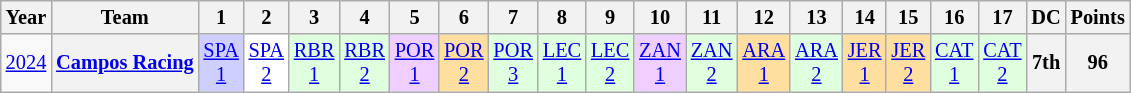<table class="wikitable" style="text-align:center; font-size:85%">
<tr>
<th>Year</th>
<th>Team</th>
<th>1</th>
<th>2</th>
<th>3</th>
<th>4</th>
<th>5</th>
<th>6</th>
<th>7</th>
<th>8</th>
<th>9</th>
<th>10</th>
<th>11</th>
<th>12</th>
<th>13</th>
<th>14</th>
<th>15</th>
<th>16</th>
<th>17</th>
<th>DC</th>
<th>Points</th>
</tr>
<tr>
<td><a href='#'>2024</a></td>
<th nowrap><a href='#'>Campos Racing</a></th>
<td style="background:#CFCFFF;"><a href='#'>SPA<br>1</a><br></td>
<td style="background:#FFFFFF;"><a href='#'>SPA<br>2</a><br></td>
<td style="background:#DFFFDF;"><a href='#'>RBR<br>1</a><br></td>
<td style="background:#DFFFDF;"><a href='#'>RBR<br>2</a><br></td>
<td style="background:#EFCFFF;"><a href='#'>POR<br>1</a><br></td>
<td style="background:#FFDF9F;"><a href='#'>POR<br>2</a><br></td>
<td style="background:#DFFFDF;"><a href='#'>POR<br>3</a><br></td>
<td style="background:#DFFFDF;"><a href='#'>LEC<br>1</a><br></td>
<td style="background:#DFFFDF;"><a href='#'>LEC<br>2</a><br></td>
<td style="background:#EFCFFF;"><a href='#'>ZAN<br>1</a><br></td>
<td style="background:#DFFFDF;"><a href='#'>ZAN<br>2</a><br></td>
<td style="background:#FFDF9F;"><a href='#'>ARA<br>1</a><br></td>
<td style="background:#DFFFDF;"><a href='#'>ARA<br>2</a><br></td>
<td style="background:#FFDF9F;"><a href='#'>JER<br>1</a><br></td>
<td style="background:#FFDF9F;"><a href='#'>JER<br>2</a><br></td>
<td style="background:#DFFFDF;"><a href='#'>CAT<br>1</a><br></td>
<td style="background:#DFFFDF;"><a href='#'>CAT<br>2</a><br></td>
<th>7th</th>
<th>96</th>
</tr>
</table>
